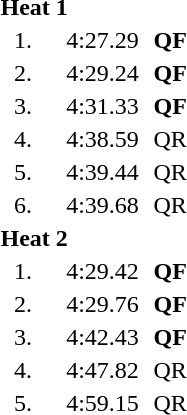<table style="text-align:center">
<tr>
<td colspan=4 align=left><strong>Heat 1</strong></td>
</tr>
<tr>
<td width=30>1.</td>
<td align=left></td>
<td width=60>4:27.29</td>
<td><strong>QF</strong></td>
</tr>
<tr>
<td>2.</td>
<td align=left></td>
<td>4:29.24</td>
<td><strong>QF</strong></td>
</tr>
<tr>
<td>3.</td>
<td align=left></td>
<td>4:31.33</td>
<td><strong>QF</strong></td>
</tr>
<tr>
<td>4.</td>
<td align=left></td>
<td>4:38.59</td>
<td>QR</td>
</tr>
<tr>
<td>5.</td>
<td align=left></td>
<td>4:39.44</td>
<td>QR</td>
</tr>
<tr>
<td>6.</td>
<td align=left></td>
<td>4:39.68</td>
<td>QR</td>
</tr>
<tr>
<td colspan=4 align=left><strong>Heat 2</strong></td>
</tr>
<tr>
<td>1.</td>
<td align=left></td>
<td>4:29.42</td>
<td><strong>QF</strong></td>
</tr>
<tr>
<td>2.</td>
<td align=left></td>
<td>4:29.76</td>
<td><strong>QF</strong></td>
</tr>
<tr>
<td>3.</td>
<td align=left></td>
<td>4:42.43</td>
<td><strong>QF</strong></td>
</tr>
<tr>
<td>4.</td>
<td align=left></td>
<td>4:47.82</td>
<td>QR</td>
</tr>
<tr>
<td>5.</td>
<td align=left></td>
<td>4:59.15</td>
<td>QR</td>
</tr>
</table>
